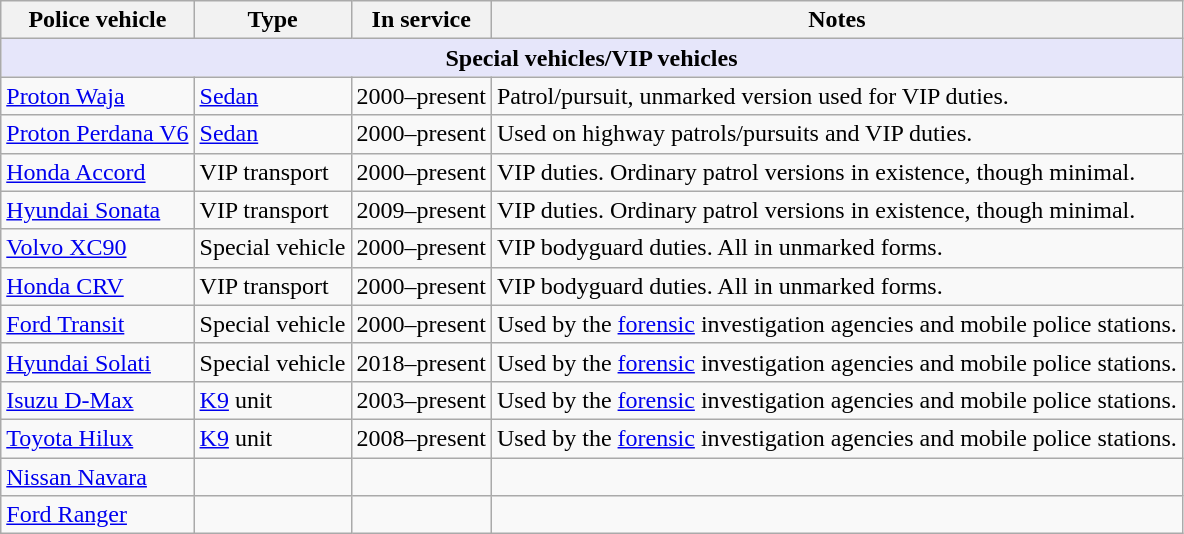<table class="wikitable">
<tr>
<th style="text-align: center;">Police vehicle</th>
<th style="text-align: center;">Type</th>
<th style="text-align: center;">In service</th>
<th style="text-align: center;">Notes</th>
</tr>
<tr>
<th style="align: center; background: lavender;" colspan="7">Special vehicles/VIP vehicles</th>
</tr>
<tr>
<td><a href='#'>Proton Waja</a></td>
<td><a href='#'>Sedan</a></td>
<td>2000–present</td>
<td>Patrol/pursuit, unmarked version used for VIP duties.</td>
</tr>
<tr>
<td><a href='#'>Proton Perdana V6</a></td>
<td><a href='#'>Sedan</a></td>
<td>2000–present</td>
<td>Used on highway patrols/pursuits and VIP duties.</td>
</tr>
<tr>
<td><a href='#'>Honda Accord</a></td>
<td>VIP transport</td>
<td>2000–present</td>
<td>VIP duties. Ordinary patrol versions in existence, though minimal.</td>
</tr>
<tr>
<td><a href='#'>Hyundai Sonata</a></td>
<td>VIP transport</td>
<td>2009–present</td>
<td>VIP duties. Ordinary patrol versions in existence, though minimal.</td>
</tr>
<tr>
<td><a href='#'>Volvo XC90</a></td>
<td>Special vehicle</td>
<td>2000–present</td>
<td>VIP bodyguard duties. All in unmarked forms.</td>
</tr>
<tr>
<td><a href='#'>Honda CRV</a></td>
<td>VIP transport</td>
<td>2000–present</td>
<td>VIP bodyguard duties. All in unmarked forms.</td>
</tr>
<tr>
<td><a href='#'>Ford Transit</a></td>
<td>Special vehicle</td>
<td>2000–present</td>
<td>Used by the <a href='#'>forensic</a> investigation agencies and mobile police stations.</td>
</tr>
<tr>
<td><a href='#'>Hyundai Solati</a></td>
<td>Special vehicle</td>
<td>2018–present</td>
<td>Used by the <a href='#'>forensic</a> investigation agencies and mobile police stations.</td>
</tr>
<tr>
<td><a href='#'>Isuzu D-Max</a></td>
<td><a href='#'>K9</a> unit</td>
<td>2003–present</td>
<td>Used by the <a href='#'>forensic</a> investigation agencies and mobile police stations.</td>
</tr>
<tr>
<td><a href='#'>Toyota Hilux</a></td>
<td><a href='#'>K9</a> unit</td>
<td>2008–present</td>
<td>Used by the <a href='#'>forensic</a> investigation agencies and mobile police stations.</td>
</tr>
<tr>
<td><a href='#'>Nissan Navara</a></td>
<td></td>
<td></td>
<td></td>
</tr>
<tr>
<td><a href='#'>Ford Ranger</a></td>
<td></td>
<td></td>
<td></td>
</tr>
</table>
